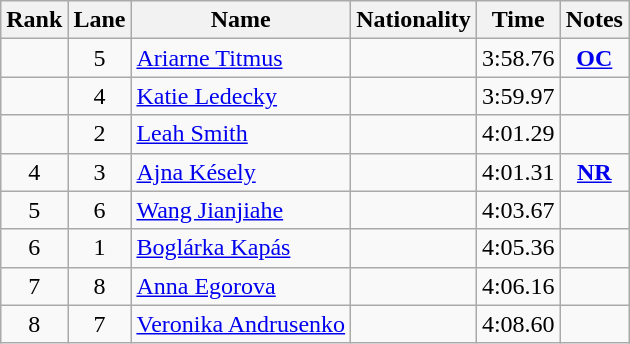<table class="wikitable sortable" style="text-align:center">
<tr>
<th>Rank</th>
<th>Lane</th>
<th>Name</th>
<th>Nationality</th>
<th>Time</th>
<th>Notes</th>
</tr>
<tr>
<td></td>
<td>5</td>
<td align=left><a href='#'>Ariarne Titmus</a></td>
<td align=left></td>
<td>3:58.76</td>
<td><strong><a href='#'>OC</a></strong></td>
</tr>
<tr>
<td></td>
<td>4</td>
<td align=left><a href='#'>Katie Ledecky</a></td>
<td align=left></td>
<td>3:59.97</td>
<td></td>
</tr>
<tr>
<td></td>
<td>2</td>
<td align=left><a href='#'>Leah Smith</a></td>
<td align=left></td>
<td>4:01.29</td>
<td></td>
</tr>
<tr>
<td>4</td>
<td>3</td>
<td align=left><a href='#'>Ajna Késely</a></td>
<td align=left></td>
<td>4:01.31</td>
<td><strong><a href='#'>NR</a></strong></td>
</tr>
<tr>
<td>5</td>
<td>6</td>
<td align=left><a href='#'>Wang Jianjiahe</a></td>
<td align=left></td>
<td>4:03.67</td>
<td></td>
</tr>
<tr>
<td>6</td>
<td>1</td>
<td align=left><a href='#'>Boglárka Kapás</a></td>
<td align=left></td>
<td>4:05.36</td>
<td></td>
</tr>
<tr>
<td>7</td>
<td>8</td>
<td align=left><a href='#'>Anna Egorova</a></td>
<td align=left></td>
<td>4:06.16</td>
<td></td>
</tr>
<tr>
<td>8</td>
<td>7</td>
<td align=left><a href='#'>Veronika Andrusenko</a></td>
<td align=left></td>
<td>4:08.60</td>
<td></td>
</tr>
</table>
